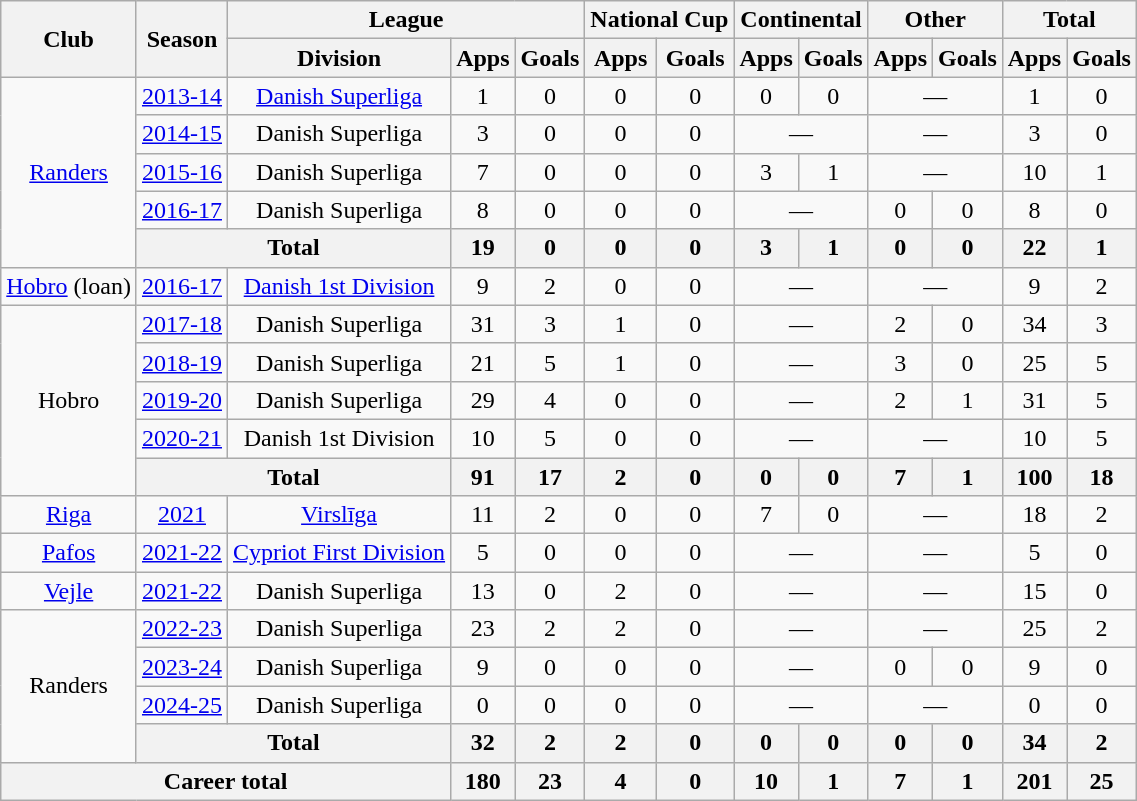<table class="wikitable" style="text-align:center">
<tr>
<th rowspan="2">Club</th>
<th rowspan="2">Season</th>
<th colspan="3">League</th>
<th colspan="2">National Cup</th>
<th colspan="2">Continental</th>
<th colspan="2">Other</th>
<th colspan="2">Total</th>
</tr>
<tr>
<th>Division</th>
<th>Apps</th>
<th>Goals</th>
<th>Apps</th>
<th>Goals</th>
<th>Apps</th>
<th>Goals</th>
<th>Apps</th>
<th>Goals</th>
<th>Apps</th>
<th>Goals</th>
</tr>
<tr>
<td rowspan="5"><a href='#'>Randers</a></td>
<td><a href='#'>2013-14</a></td>
<td><a href='#'>Danish Superliga</a></td>
<td>1</td>
<td>0</td>
<td>0</td>
<td>0</td>
<td>0</td>
<td>0</td>
<td colspan="2">—</td>
<td>1</td>
<td>0</td>
</tr>
<tr>
<td><a href='#'>2014-15</a></td>
<td>Danish Superliga</td>
<td>3</td>
<td>0</td>
<td>0</td>
<td>0</td>
<td colspan="2">—</td>
<td colspan="2">—</td>
<td>3</td>
<td>0</td>
</tr>
<tr>
<td><a href='#'>2015-16</a></td>
<td>Danish Superliga</td>
<td>7</td>
<td>0</td>
<td>0</td>
<td>0</td>
<td>3</td>
<td>1</td>
<td colspan="2">—</td>
<td>10</td>
<td>1</td>
</tr>
<tr>
<td><a href='#'>2016-17</a></td>
<td>Danish Superliga</td>
<td>8</td>
<td>0</td>
<td>0</td>
<td>0</td>
<td colspan="2">—</td>
<td>0</td>
<td>0</td>
<td>8</td>
<td>0</td>
</tr>
<tr>
<th colspan="2">Total</th>
<th>19</th>
<th>0</th>
<th>0</th>
<th>0</th>
<th>3</th>
<th>1</th>
<th>0</th>
<th>0</th>
<th>22</th>
<th>1</th>
</tr>
<tr>
<td><a href='#'>Hobro</a> (loan)</td>
<td><a href='#'>2016-17</a></td>
<td><a href='#'>Danish 1st Division</a></td>
<td>9</td>
<td>2</td>
<td>0</td>
<td>0</td>
<td colspan="2">—</td>
<td colspan="2">—</td>
<td>9</td>
<td>2</td>
</tr>
<tr>
<td rowspan="5">Hobro</td>
<td><a href='#'>2017-18</a></td>
<td>Danish Superliga</td>
<td>31</td>
<td>3</td>
<td>1</td>
<td>0</td>
<td colspan="2">—</td>
<td>2</td>
<td>0</td>
<td>34</td>
<td>3</td>
</tr>
<tr>
<td><a href='#'>2018-19</a></td>
<td>Danish Superliga</td>
<td>21</td>
<td>5</td>
<td>1</td>
<td>0</td>
<td colspan="2">—</td>
<td>3</td>
<td>0</td>
<td>25</td>
<td>5</td>
</tr>
<tr>
<td><a href='#'>2019-20</a></td>
<td>Danish Superliga</td>
<td>29</td>
<td>4</td>
<td>0</td>
<td>0</td>
<td colspan="2">—</td>
<td>2</td>
<td>1</td>
<td>31</td>
<td>5</td>
</tr>
<tr>
<td><a href='#'>2020-21</a></td>
<td>Danish 1st Division</td>
<td>10</td>
<td>5</td>
<td>0</td>
<td>0</td>
<td colspan="2">—</td>
<td colspan="2">—</td>
<td>10</td>
<td>5</td>
</tr>
<tr>
<th colspan="2">Total</th>
<th>91</th>
<th>17</th>
<th>2</th>
<th>0</th>
<th>0</th>
<th>0</th>
<th>7</th>
<th>1</th>
<th>100</th>
<th>18</th>
</tr>
<tr>
<td><a href='#'>Riga</a></td>
<td><a href='#'>2021</a></td>
<td><a href='#'>Virslīga</a></td>
<td>11</td>
<td>2</td>
<td>0</td>
<td>0</td>
<td>7</td>
<td>0</td>
<td colspan="2">—</td>
<td>18</td>
<td>2</td>
</tr>
<tr>
<td><a href='#'>Pafos</a></td>
<td><a href='#'>2021-22</a></td>
<td><a href='#'>Cypriot First Division</a></td>
<td>5</td>
<td>0</td>
<td>0</td>
<td>0</td>
<td colspan="2">—</td>
<td colspan="2">—</td>
<td>5</td>
<td>0</td>
</tr>
<tr>
<td><a href='#'>Vejle</a></td>
<td><a href='#'>2021-22</a></td>
<td>Danish Superliga</td>
<td>13</td>
<td>0</td>
<td>2</td>
<td>0</td>
<td colspan="2">—</td>
<td colspan="2">—</td>
<td>15</td>
<td>0</td>
</tr>
<tr>
<td rowspan="4">Randers</td>
<td><a href='#'>2022-23</a></td>
<td>Danish Superliga</td>
<td>23</td>
<td>2</td>
<td>2</td>
<td>0</td>
<td colspan="2">—</td>
<td colspan="2">—</td>
<td>25</td>
<td>2</td>
</tr>
<tr>
<td><a href='#'>2023-24</a></td>
<td>Danish Superliga</td>
<td>9</td>
<td>0</td>
<td>0</td>
<td>0</td>
<td colspan="2">—</td>
<td>0</td>
<td>0</td>
<td>9</td>
<td>0</td>
</tr>
<tr>
<td><a href='#'>2024-25</a></td>
<td>Danish Superliga</td>
<td>0</td>
<td>0</td>
<td>0</td>
<td>0</td>
<td colspan="2">—</td>
<td colspan="2">—</td>
<td>0</td>
<td>0</td>
</tr>
<tr>
<th colspan="2">Total</th>
<th>32</th>
<th>2</th>
<th>2</th>
<th>0</th>
<th>0</th>
<th>0</th>
<th>0</th>
<th>0</th>
<th>34</th>
<th>2</th>
</tr>
<tr>
<th colspan="3">Career total</th>
<th>180</th>
<th>23</th>
<th>4</th>
<th>0</th>
<th>10</th>
<th>1</th>
<th>7</th>
<th>1</th>
<th>201</th>
<th>25</th>
</tr>
</table>
